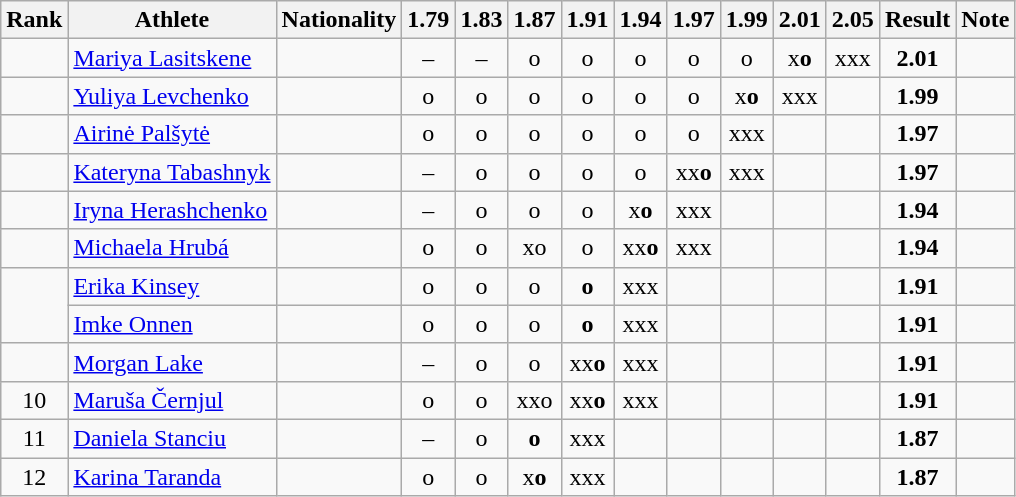<table class="wikitable sortable" style="text-align:center">
<tr>
<th>Rank</th>
<th>Athlete</th>
<th>Nationality</th>
<th>1.79</th>
<th>1.83</th>
<th>1.87</th>
<th>1.91</th>
<th>1.94</th>
<th>1.97</th>
<th>1.99</th>
<th>2.01</th>
<th>2.05</th>
<th>Result</th>
<th>Note</th>
</tr>
<tr>
<td></td>
<td align=left><a href='#'>Mariya Lasitskene</a></td>
<td align=left></td>
<td>–</td>
<td>–</td>
<td>o</td>
<td>o</td>
<td>o</td>
<td>o</td>
<td>o</td>
<td>x<strong>o</strong></td>
<td>xxx</td>
<td><strong>2.01</strong></td>
<td></td>
</tr>
<tr>
<td></td>
<td align=left><a href='#'>Yuliya Levchenko</a></td>
<td align=left></td>
<td>o</td>
<td>o</td>
<td>o</td>
<td>o</td>
<td>o</td>
<td>o</td>
<td>x<strong>o</strong></td>
<td>xxx</td>
<td></td>
<td><strong>1.99</strong></td>
<td></td>
</tr>
<tr>
<td></td>
<td align=left><a href='#'>Airinė Palšytė</a></td>
<td align=left></td>
<td>o</td>
<td>o</td>
<td>o</td>
<td>o</td>
<td>o</td>
<td>o</td>
<td>xxx</td>
<td></td>
<td></td>
<td><strong>1.97</strong></td>
<td></td>
</tr>
<tr>
<td></td>
<td align=left><a href='#'>Kateryna Tabashnyk</a></td>
<td align=left></td>
<td>–</td>
<td>o</td>
<td>o</td>
<td>o</td>
<td>o</td>
<td>xx<strong>o</strong></td>
<td>xxx</td>
<td></td>
<td></td>
<td><strong>1.97</strong></td>
<td></td>
</tr>
<tr>
<td></td>
<td align=left><a href='#'>Iryna Herashchenko</a></td>
<td align=left></td>
<td>–</td>
<td>o</td>
<td>o</td>
<td>o</td>
<td>x<strong>o</strong></td>
<td>xxx</td>
<td></td>
<td></td>
<td></td>
<td><strong>1.94</strong></td>
<td></td>
</tr>
<tr>
<td></td>
<td align=left><a href='#'>Michaela Hrubá</a></td>
<td align=left></td>
<td>o</td>
<td>o</td>
<td>xo</td>
<td>o</td>
<td>xx<strong>o</strong></td>
<td>xxx</td>
<td></td>
<td></td>
<td></td>
<td><strong>1.94</strong></td>
<td></td>
</tr>
<tr>
<td rowspan=2></td>
<td align=left><a href='#'>Erika Kinsey</a></td>
<td align=left></td>
<td>o</td>
<td>o</td>
<td>o</td>
<td><strong>o</strong></td>
<td>xxx</td>
<td></td>
<td></td>
<td></td>
<td></td>
<td><strong>1.91</strong></td>
<td></td>
</tr>
<tr>
<td align=left><a href='#'>Imke Onnen</a></td>
<td align=left></td>
<td>o</td>
<td>o</td>
<td>o</td>
<td><strong>o</strong></td>
<td>xxx</td>
<td></td>
<td></td>
<td></td>
<td></td>
<td><strong>1.91</strong></td>
<td></td>
</tr>
<tr>
<td></td>
<td align=left><a href='#'>Morgan Lake</a></td>
<td align=left></td>
<td>–</td>
<td>o</td>
<td>o</td>
<td>xx<strong>o</strong></td>
<td>xxx</td>
<td></td>
<td></td>
<td></td>
<td></td>
<td><strong>1.91</strong></td>
<td></td>
</tr>
<tr>
<td>10</td>
<td align=left><a href='#'>Maruša Černjul</a></td>
<td align=left></td>
<td>o</td>
<td>o</td>
<td>xxo</td>
<td>xx<strong>o</strong></td>
<td>xxx</td>
<td></td>
<td></td>
<td></td>
<td></td>
<td><strong>1.91</strong></td>
<td></td>
</tr>
<tr>
<td>11</td>
<td align=left><a href='#'>Daniela Stanciu</a></td>
<td align=left></td>
<td>–</td>
<td>o</td>
<td><strong>o</strong></td>
<td>xxx</td>
<td></td>
<td></td>
<td></td>
<td></td>
<td></td>
<td><strong>1.87</strong></td>
<td></td>
</tr>
<tr>
<td>12</td>
<td align=left><a href='#'>Karina Taranda</a></td>
<td align=left></td>
<td>o</td>
<td>o</td>
<td>x<strong>o</strong></td>
<td>xxx</td>
<td></td>
<td></td>
<td></td>
<td></td>
<td></td>
<td><strong>1.87</strong></td>
<td></td>
</tr>
</table>
